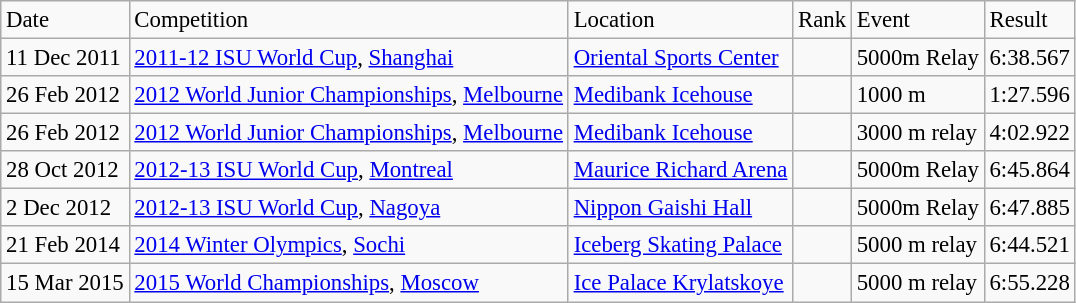<table class="wikitable sortable" style="font-size:95%" style="text-align:center">
<tr>
<td>Date</td>
<td>Competition</td>
<td>Location</td>
<td>Rank</td>
<td>Event</td>
<td>Result</td>
</tr>
<tr>
<td>11 Dec 2011</td>
<td><a href='#'>2011-12 ISU World Cup</a>, <a href='#'>Shanghai</a></td>
<td> <a href='#'>Oriental Sports Center</a></td>
<td></td>
<td>5000m Relay</td>
<td>6:38.567</td>
</tr>
<tr>
<td>26 Feb 2012</td>
<td><a href='#'>2012 World Junior Championships</a>, <a href='#'>Melbourne</a></td>
<td> <a href='#'>Medibank Icehouse</a></td>
<td></td>
<td>1000 m</td>
<td>1:27.596</td>
</tr>
<tr>
<td>26 Feb 2012</td>
<td><a href='#'>2012 World Junior Championships</a>, <a href='#'>Melbourne</a></td>
<td> <a href='#'>Medibank Icehouse</a></td>
<td></td>
<td>3000 m relay</td>
<td>4:02.922</td>
</tr>
<tr>
<td>28 Oct 2012</td>
<td><a href='#'>2012-13 ISU World Cup</a>, <a href='#'>Montreal</a></td>
<td> <a href='#'>Maurice Richard Arena</a></td>
<td></td>
<td>5000m Relay</td>
<td>6:45.864</td>
</tr>
<tr>
<td>2 Dec 2012</td>
<td><a href='#'>2012-13 ISU World Cup</a>, <a href='#'>Nagoya</a></td>
<td> <a href='#'>Nippon Gaishi Hall</a></td>
<td></td>
<td>5000m Relay</td>
<td>6:47.885</td>
</tr>
<tr>
<td>21 Feb 2014</td>
<td><a href='#'>2014 Winter Olympics</a>, <a href='#'>Sochi</a></td>
<td> <a href='#'>Iceberg Skating Palace</a></td>
<td></td>
<td>5000 m relay</td>
<td>6:44.521</td>
</tr>
<tr>
<td>15 Mar 2015</td>
<td><a href='#'>2015 World Championships</a>, <a href='#'>Moscow</a></td>
<td> <a href='#'>Ice Palace Krylatskoye</a></td>
<td></td>
<td>5000 m relay</td>
<td>6:55.228</td>
</tr>
</table>
